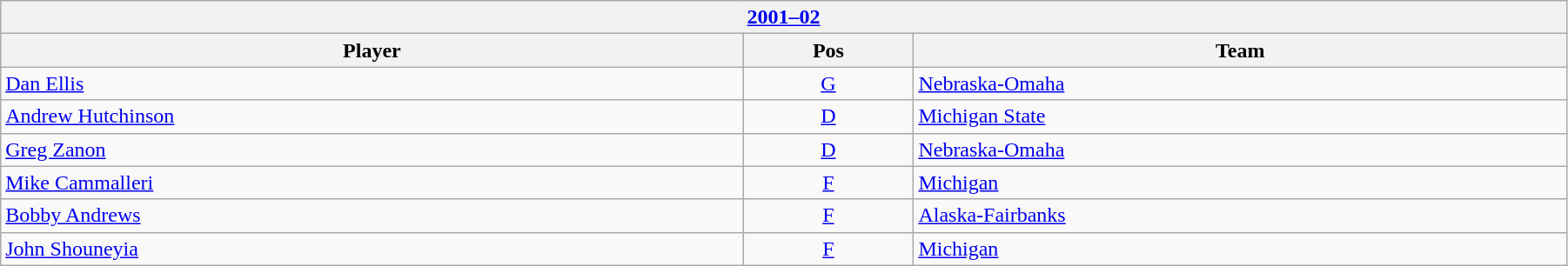<table class="wikitable" width=95%>
<tr>
<th colspan=3><a href='#'>2001–02</a></th>
</tr>
<tr>
<th>Player</th>
<th>Pos</th>
<th>Team</th>
</tr>
<tr>
<td><a href='#'>Dan Ellis</a></td>
<td style="text-align:center;"><a href='#'>G</a></td>
<td><a href='#'>Nebraska-Omaha</a></td>
</tr>
<tr>
<td><a href='#'>Andrew Hutchinson</a></td>
<td style="text-align:center;"><a href='#'>D</a></td>
<td><a href='#'>Michigan State</a></td>
</tr>
<tr>
<td><a href='#'>Greg Zanon</a></td>
<td style="text-align:center;"><a href='#'>D</a></td>
<td><a href='#'>Nebraska-Omaha</a></td>
</tr>
<tr>
<td><a href='#'>Mike Cammalleri</a></td>
<td style="text-align:center;"><a href='#'>F</a></td>
<td><a href='#'>Michigan</a></td>
</tr>
<tr>
<td><a href='#'>Bobby Andrews</a></td>
<td style="text-align:center;"><a href='#'>F</a></td>
<td><a href='#'>Alaska-Fairbanks</a></td>
</tr>
<tr>
<td><a href='#'>John Shouneyia</a></td>
<td style="text-align:center;"><a href='#'>F</a></td>
<td><a href='#'>Michigan</a></td>
</tr>
</table>
